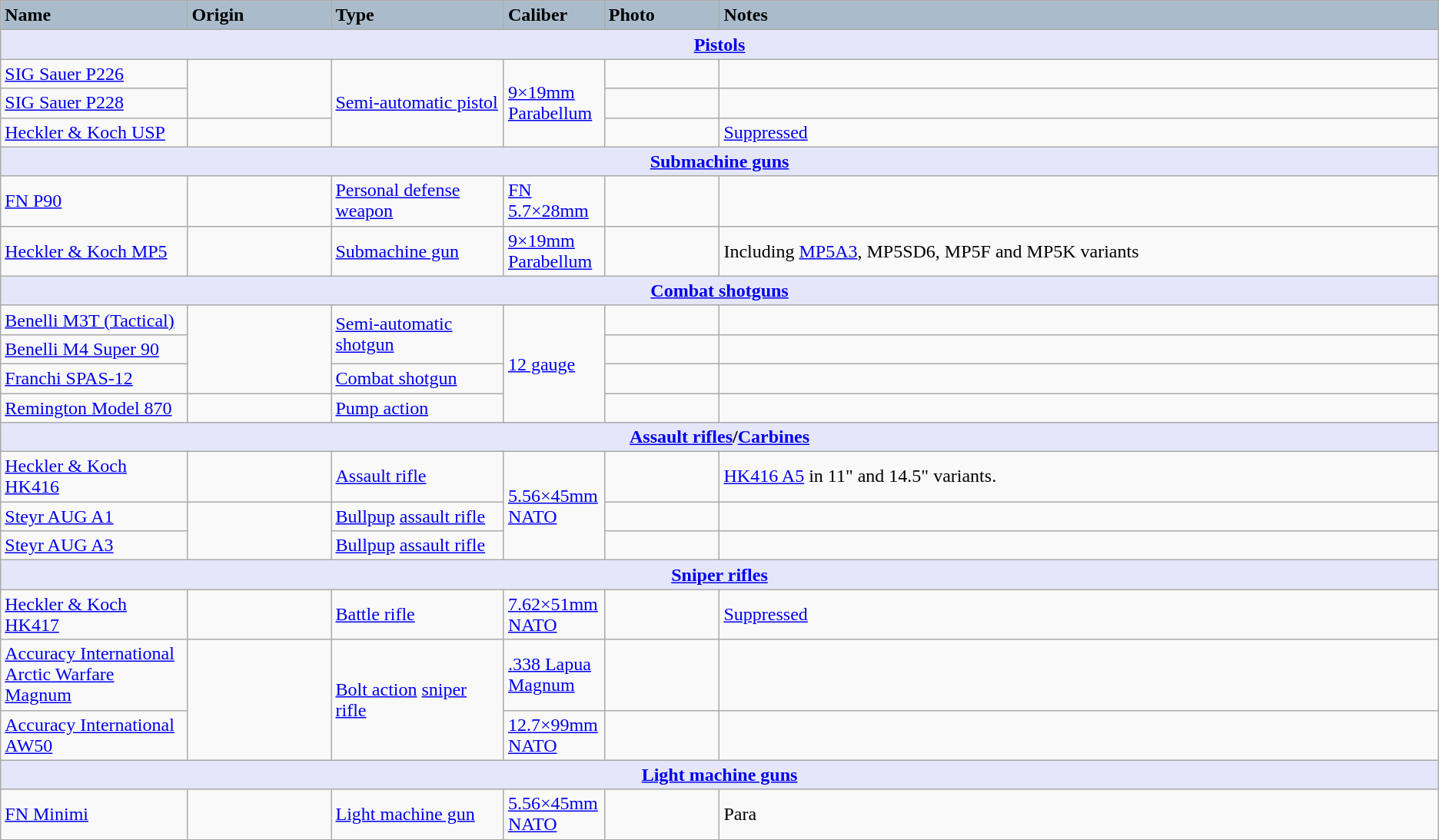<table class="wikitable">
<tr>
<th style="text-align: left; background: #aabccc; width:13%;">Name</th>
<th style="text-align: left; background: #aabccc; width:10%;">Origin</th>
<th style="text-align: left; background: #aabccc; width:12%;">Type</th>
<th style="text-align: left; background: #aabccc; width:7%;">Caliber</th>
<th style="text-align: left; background: #aabccc;width:8%; ">Photo</th>
<th style="text-align: left; background: #aabccc;width:50%;">Notes</th>
</tr>
<tr>
<th style="align: center; background: lavender;" colspan="7"><strong><a href='#'>Pistols</a></strong></th>
</tr>
<tr>
<td><a href='#'>SIG Sauer P226</a></td>
<td rowspan="2"><br></td>
<td rowspan="3"><a href='#'>Semi-automatic pistol</a></td>
<td rowspan="3"><a href='#'>9×19mm Parabellum</a></td>
<td></td>
<td></td>
</tr>
<tr>
<td><a href='#'>SIG Sauer P228</a></td>
<td></td>
<td></td>
</tr>
<tr>
<td><a href='#'>Heckler & Koch USP</a></td>
<td></td>
<td></td>
<td><a href='#'>Suppressed</a></td>
</tr>
<tr>
<th style="align: center; background: lavender;" colspan="7"><strong><a href='#'>Submachine guns</a></strong></th>
</tr>
<tr>
<td><a href='#'>FN P90</a></td>
<td></td>
<td><a href='#'>Personal defense weapon</a></td>
<td><a href='#'>FN 5.7×28mm</a></td>
<td></td>
<td></td>
</tr>
<tr>
<td><a href='#'>Heckler & Koch MP5</a></td>
<td></td>
<td><a href='#'>Submachine gun</a></td>
<td><a href='#'>9×19mm Parabellum</a></td>
<td></td>
<td>Including <a href='#'>MP5A3</a>, MP5SD6, MP5F and MP5K variants</td>
</tr>
<tr>
<th style="align: center; background: lavender;" colspan="7"><strong><a href='#'>Combat shotguns</a></strong></th>
</tr>
<tr>
<td><a href='#'>Benelli M3T (Tactical)</a></td>
<td rowspan="3"></td>
<td rowspan="2"><a href='#'>Semi-automatic shotgun</a></td>
<td rowspan="4"><a href='#'>12 gauge</a></td>
<td></td>
<td></td>
</tr>
<tr>
<td><a href='#'>Benelli M4 Super 90</a></td>
<td></td>
<td></td>
</tr>
<tr>
<td><a href='#'>Franchi SPAS-12</a></td>
<td><a href='#'>Combat shotgun</a></td>
<td></td>
<td></td>
</tr>
<tr>
<td><a href='#'>Remington Model 870</a></td>
<td></td>
<td><a href='#'>Pump action</a></td>
<td></td>
<td></td>
</tr>
<tr>
<th style="align: center; background: lavender;" colspan="7"><strong><a href='#'>Assault rifles</a>/<a href='#'>Carbines</a></strong></th>
</tr>
<tr>
<td><a href='#'>Heckler & Koch HK416</a></td>
<td></td>
<td><a href='#'>Assault rifle</a></td>
<td rowspan="3"><a href='#'>5.56×45mm NATO</a></td>
<td></td>
<td><a href='#'>HK416 A5</a> in 11" and 14.5" variants.</td>
</tr>
<tr>
<td><a href='#'>Steyr AUG A1</a></td>
<td rowspan="2"></td>
<td><a href='#'>Bullpup</a> <a href='#'>assault rifle</a></td>
<td></td>
<td></td>
</tr>
<tr>
<td><a href='#'>Steyr AUG A3</a></td>
<td><a href='#'>Bullpup</a> <a href='#'>assault rifle</a></td>
<td></td>
<td></td>
</tr>
<tr>
<th style="align: center; background: lavender;" colspan="7"><strong><a href='#'>Sniper rifles</a></strong></th>
</tr>
<tr>
<td><a href='#'>Heckler & Koch HK417</a></td>
<td></td>
<td><a href='#'>Battle rifle</a></td>
<td><a href='#'>7.62×51mm NATO</a></td>
<td></td>
<td><a href='#'>Suppressed</a></td>
</tr>
<tr>
<td><a href='#'>Accuracy International Arctic Warfare Magnum</a></td>
<td rowspan="2"></td>
<td rowspan="2"><a href='#'>Bolt action</a> <a href='#'>sniper rifle</a></td>
<td><a href='#'>.338 Lapua Magnum</a></td>
<td></td>
<td></td>
</tr>
<tr>
<td><a href='#'>Accuracy International AW50</a></td>
<td><a href='#'>12.7×99mm NATO</a></td>
<td></td>
<td></td>
</tr>
<tr>
<th style="align: center; background: lavender;" colspan="7"><strong><a href='#'>Light machine guns</a></strong></th>
</tr>
<tr>
<td><a href='#'>FN Minimi</a></td>
<td></td>
<td><a href='#'>Light machine gun</a></td>
<td><a href='#'>5.56×45mm NATO</a></td>
<td></td>
<td>Para</td>
</tr>
</table>
